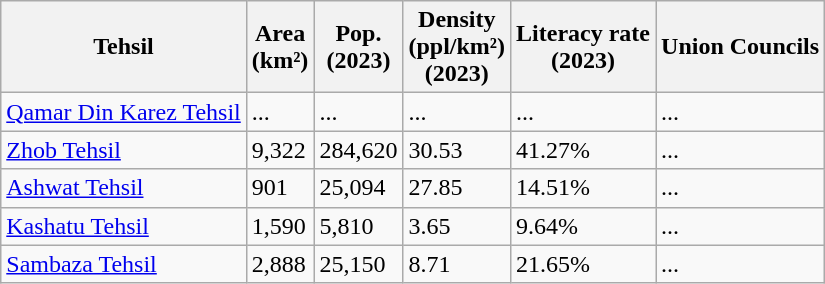<table class="wikitable sortable static-row-numbers static-row-header-hash">
<tr>
<th>Tehsil</th>
<th>Area<br>(km²)</th>
<th>Pop.<br>(2023)</th>
<th>Density<br>(ppl/km²)<br>(2023)</th>
<th>Literacy rate<br>(2023)</th>
<th>Union Councils</th>
</tr>
<tr>
<td><a href='#'>Qamar Din Karez Tehsil</a></td>
<td>...</td>
<td>...</td>
<td>...</td>
<td>...</td>
<td>...</td>
</tr>
<tr>
<td><a href='#'>Zhob Tehsil</a></td>
<td>9,322</td>
<td>284,620</td>
<td>30.53</td>
<td>41.27%</td>
<td>...</td>
</tr>
<tr>
<td><a href='#'>Ashwat Tehsil</a></td>
<td>901</td>
<td>25,094</td>
<td>27.85</td>
<td>14.51%</td>
<td>...</td>
</tr>
<tr>
<td><a href='#'>Kashatu Tehsil</a></td>
<td>1,590</td>
<td>5,810</td>
<td>3.65</td>
<td>9.64%</td>
<td>...</td>
</tr>
<tr>
<td><a href='#'>Sambaza Tehsil</a></td>
<td>2,888</td>
<td>25,150</td>
<td>8.71</td>
<td>21.65%</td>
<td>...</td>
</tr>
</table>
